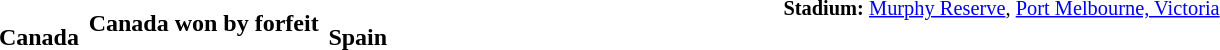<table style="width: 100%; background: transparent;" cellspacing="0">
<tr>
<td align=center valign=top rowspan=3 width=15%></td>
</tr>
<tr>
<td width=24% align=right><br><strong>Canada</strong></td>
<td align=center width=13%><strong>Canada won by forfeit</strong></td>
<td width=24%><br><strong>Spain</strong></td>
<td style=font-size:85% rowspan=2 valign=top><strong>Stadium:</strong> <a href='#'>Murphy Reserve</a>, <a href='#'>Port Melbourne, Victoria</a></td>
</tr>
<tr style=font-size:85%>
</tr>
</table>
